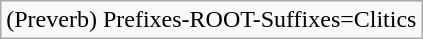<table class="wikitable">
<tr>
<td>(Preverb) Prefixes-ROOT-Suffixes=Clitics</td>
</tr>
</table>
